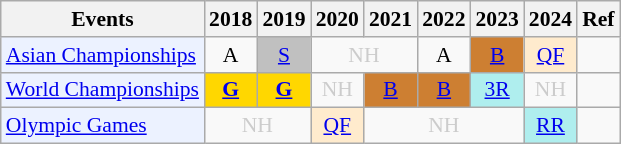<table class="wikitable" style="font-size: 90%; text-align:center">
<tr>
<th>Events</th>
<th>2018</th>
<th>2019</th>
<th>2020</th>
<th>2021</th>
<th>2022</th>
<th>2023</th>
<th>2024</th>
<th>Ref</th>
</tr>
<tr>
<td bgcolor="#ECF2FF"; align="left"><a href='#'>Asian Championships</a></td>
<td>A</td>
<td bgcolor=silver><a href='#'>S</a></td>
<td colspan="2" style=color:#ccc>NH</td>
<td>A</td>
<td bgcolor=CD7F32><a href='#'>B</a></td>
<td bgcolor=FFEBCD><a href='#'>QF</a></td>
</tr>
<tr>
<td bgcolor="#ECF2FF"; align="left"><a href='#'>World Championships</a></td>
<td bgcolor=gold><a href='#'><strong>G</strong></a></td>
<td bgcolor=gold><a href='#'><strong>G</strong></a></td>
<td style=color:#ccc>NH</td>
<td bgcolor=CD7F32><a href='#'>B</a></td>
<td bgcolor=CD7F32><a href='#'>B</a></td>
<td bgcolor=AFEEEE><a href='#'>3R</a></td>
<td style=color:#ccc>NH</td>
<td></td>
</tr>
<tr>
<td bgcolor="#ECF2FF"; align="left"><a href='#'>Olympic Games</a></td>
<td colspan="2" style=color:#ccc>NH</td>
<td bgcolor=FFEBCD><a href='#'>QF</a></td>
<td colspan="3" style=color:#ccc>NH</td>
<td bgcolor=AFEEEE><a href='#'>RR</a></td>
</tr>
</table>
